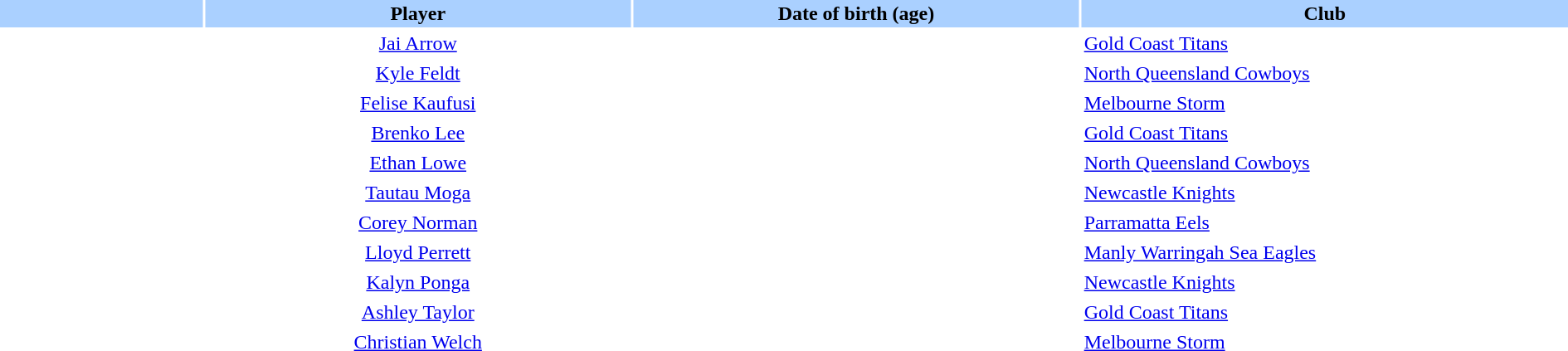<table class="sortable" border="0" cellspacing="2" cellpadding="2" style="width:100%;">
<tr style="background:#AAD0FF">
<th width=10%></th>
<th width=21%>Player</th>
<th width=22%>Date of birth (age)</th>
<th width=24%>Club</th>
</tr>
<tr>
<td style="text-align:center;"></td>
<td style="text-align:center;"><a href='#'>Jai Arrow</a></td>
<td style="text-align:center;"></td>
<td> <a href='#'>Gold Coast Titans</a></td>
</tr>
<tr>
<td style="text-align:center;"></td>
<td style="text-align:center;"><a href='#'>Kyle Feldt</a></td>
<td style="text-align:center;"></td>
<td> <a href='#'>North Queensland Cowboys</a></td>
</tr>
<tr>
<td style="text-align:center;"></td>
<td style="text-align:center;"><a href='#'>Felise Kaufusi</a></td>
<td style="text-align:center;"></td>
<td> <a href='#'>Melbourne Storm</a></td>
</tr>
<tr>
<td style="text-align:center;"></td>
<td style="text-align:center;"><a href='#'>Brenko Lee</a></td>
<td style="text-align:center;"></td>
<td> <a href='#'>Gold Coast Titans</a></td>
</tr>
<tr>
<td style="text-align:center;"></td>
<td style="text-align:center;"><a href='#'>Ethan Lowe</a></td>
<td style="text-align:center;"></td>
<td> <a href='#'>North Queensland Cowboys</a></td>
</tr>
<tr>
<td style="text-align:center;"></td>
<td style="text-align:center;"><a href='#'>Tautau Moga</a></td>
<td style="text-align:center;"></td>
<td> <a href='#'>Newcastle Knights</a></td>
</tr>
<tr>
<td style="text-align:center;"></td>
<td style="text-align:center;"><a href='#'>Corey Norman</a></td>
<td style="text-align:center;"></td>
<td> <a href='#'>Parramatta Eels</a></td>
</tr>
<tr>
<td style="text-align:center;"></td>
<td style="text-align:center;"><a href='#'>Lloyd Perrett</a></td>
<td style="text-align:center;"></td>
<td> <a href='#'>Manly Warringah Sea Eagles</a></td>
</tr>
<tr>
<td style="text-align:center;"></td>
<td style="text-align:center;"><a href='#'>Kalyn Ponga</a></td>
<td style="text-align:center;"></td>
<td> <a href='#'>Newcastle Knights</a></td>
</tr>
<tr>
<td style="text-align:center;"></td>
<td style="text-align:center;"><a href='#'>Ashley Taylor</a></td>
<td style="text-align:center;"></td>
<td> <a href='#'>Gold Coast Titans</a></td>
</tr>
<tr>
<td style="text-align:center;"></td>
<td style="text-align:center;"><a href='#'>Christian Welch</a></td>
<td style="text-align:center;"></td>
<td> <a href='#'>Melbourne Storm</a></td>
</tr>
</table>
